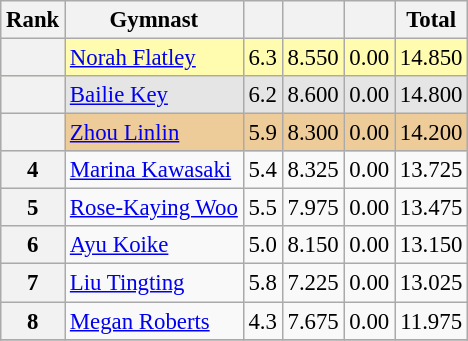<table class="wikitable sortable" style="text-align:center; font-size:95%">
<tr>
<th scope=col>Rank</th>
<th scope=col>Gymnast</th>
<th scope=col></th>
<th scope=col></th>
<th scope=col></th>
<th scope=col>Total</th>
</tr>
<tr bgcolor=fffcaf>
<th scope=row style="text-align:center"></th>
<td align=left><a href='#'>Norah Flatley</a><br></td>
<td>6.3</td>
<td>8.550</td>
<td>0.00</td>
<td>14.850</td>
</tr>
<tr bgcolor=e5e5e5>
<th scope=row style="text-align:center"></th>
<td align=left><a href='#'>Bailie Key</a><br></td>
<td>6.2</td>
<td>8.600</td>
<td>0.00</td>
<td>14.800</td>
</tr>
<tr bgcolor=eecc99>
<th scope=row style="text-align:center"></th>
<td align=left><a href='#'>Zhou Linlin</a><br></td>
<td>5.9</td>
<td>8.300</td>
<td>0.00</td>
<td>14.200</td>
</tr>
<tr>
<th scope=row style="text-align:center">4</th>
<td align=left><a href='#'>Marina Kawasaki</a><br></td>
<td>5.4</td>
<td>8.325</td>
<td>0.00</td>
<td>13.725</td>
</tr>
<tr>
<th scope=row style="text-align:center">5</th>
<td align=left><a href='#'>Rose-Kaying Woo</a><br></td>
<td>5.5</td>
<td>7.975</td>
<td>0.00</td>
<td>13.475</td>
</tr>
<tr>
<th scope=row style="text-align:center">6</th>
<td align=left><a href='#'>Ayu Koike</a><br></td>
<td>5.0</td>
<td>8.150</td>
<td>0.00</td>
<td>13.150</td>
</tr>
<tr>
<th scope=row style="text-align:center">7</th>
<td align=left><a href='#'>Liu Tingting</a><br></td>
<td>5.8</td>
<td>7.225</td>
<td>0.00</td>
<td>13.025</td>
</tr>
<tr>
<th scope=row style="text-align:center">8</th>
<td align=left><a href='#'>Megan Roberts</a><br></td>
<td>4.3</td>
<td>7.675</td>
<td>0.00</td>
<td>11.975</td>
</tr>
<tr>
</tr>
</table>
